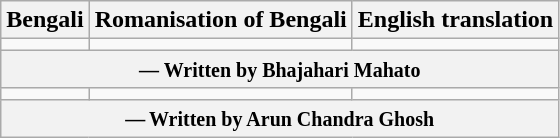<table class="wikitable">
<tr>
<th>Bengali</th>
<th>Romanisation of Bengali</th>
<th>English translation</th>
</tr>
<tr style="vertical-align:top; white-space:nowrap;">
<td></td>
<td></td>
<td></td>
</tr>
<tr>
<th colspan="3"><small>— Written by Bhajahari Mahato</small></th>
</tr>
<tr>
<td></td>
<td></td>
<td></td>
</tr>
<tr>
<th colspan="3"><small>— Written by Arun Chandra Ghosh</small></th>
</tr>
</table>
